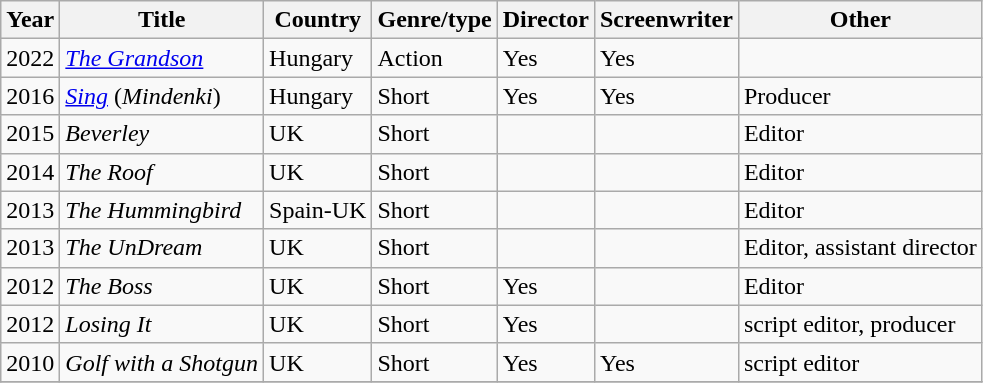<table class="wikitable sortable">
<tr>
<th>Year</th>
<th>Title</th>
<th>Country</th>
<th>Genre/type</th>
<th>Director</th>
<th>Screenwriter</th>
<th>Other</th>
</tr>
<tr>
<td>2022</td>
<td><em><a href='#'>The Grandson</a></em></td>
<td>Hungary</td>
<td>Action</td>
<td>Yes</td>
<td>Yes</td>
<td></td>
</tr>
<tr>
<td>2016</td>
<td><em><a href='#'>Sing</a></em> (<em>Mindenki</em>)</td>
<td>Hungary</td>
<td>Short</td>
<td>Yes</td>
<td>Yes</td>
<td>Producer</td>
</tr>
<tr>
<td>2015</td>
<td><em>Beverley</em></td>
<td>UK</td>
<td>Short</td>
<td></td>
<td></td>
<td>Editor</td>
</tr>
<tr>
<td>2014</td>
<td><em>The Roof</em></td>
<td>UK</td>
<td>Short</td>
<td></td>
<td></td>
<td>Editor</td>
</tr>
<tr>
<td>2013</td>
<td><em>The Hummingbird</em></td>
<td>Spain-UK</td>
<td>Short</td>
<td></td>
<td></td>
<td>Editor</td>
</tr>
<tr>
<td>2013</td>
<td><em>The UnDream</em></td>
<td>UK</td>
<td>Short</td>
<td></td>
<td></td>
<td>Editor, assistant director</td>
</tr>
<tr>
<td>2012</td>
<td><em>The Boss</em></td>
<td>UK</td>
<td>Short</td>
<td>Yes</td>
<td></td>
<td>Editor</td>
</tr>
<tr>
<td>2012</td>
<td><em>Losing It</em></td>
<td>UK</td>
<td>Short</td>
<td>Yes</td>
<td></td>
<td>script editor, producer</td>
</tr>
<tr>
<td>2010</td>
<td><em>Golf with a Shotgun</em></td>
<td>UK</td>
<td>Short</td>
<td>Yes</td>
<td>Yes</td>
<td>script editor</td>
</tr>
<tr>
</tr>
</table>
